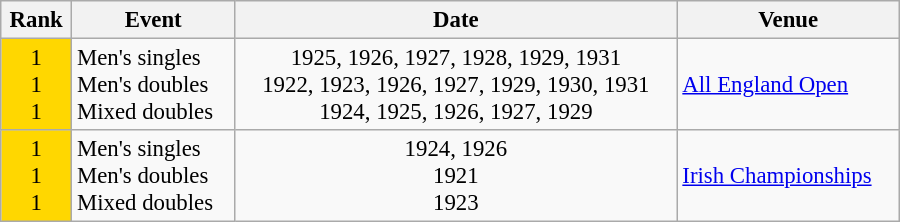<table class="wikitable" width="600px" style="font-size: 95%;">
<tr>
<th align="left">Rank</th>
<th align="left">Event</th>
<th align="left">Date</th>
<th align="left">Venue</th>
</tr>
<tr>
<td align="center" bgcolor="#ffd700">1 <br> 1 <br> 1</td>
<td align="left">Men's singles <br> Men's doubles <br> Mixed doubles</td>
<td align="center">1925, 1926, 1927, 1928, 1929, 1931 <br> 1922, 1923, 1926, 1927, 1929, 1930, 1931 <br> 1924, 1925, 1926, 1927, 1929</td>
<td align="left"><a href='#'>All England Open</a></td>
</tr>
<tr>
<td align="center" bgcolor="#ffd700">1 <br> 1 <br> 1</td>
<td align="left">Men's singles <br> Men's doubles <br> Mixed doubles</td>
<td align="center">1924, 1926 <br> 1921 <br> 1923</td>
<td align="left"><a href='#'>Irish Championships</a></td>
</tr>
</table>
